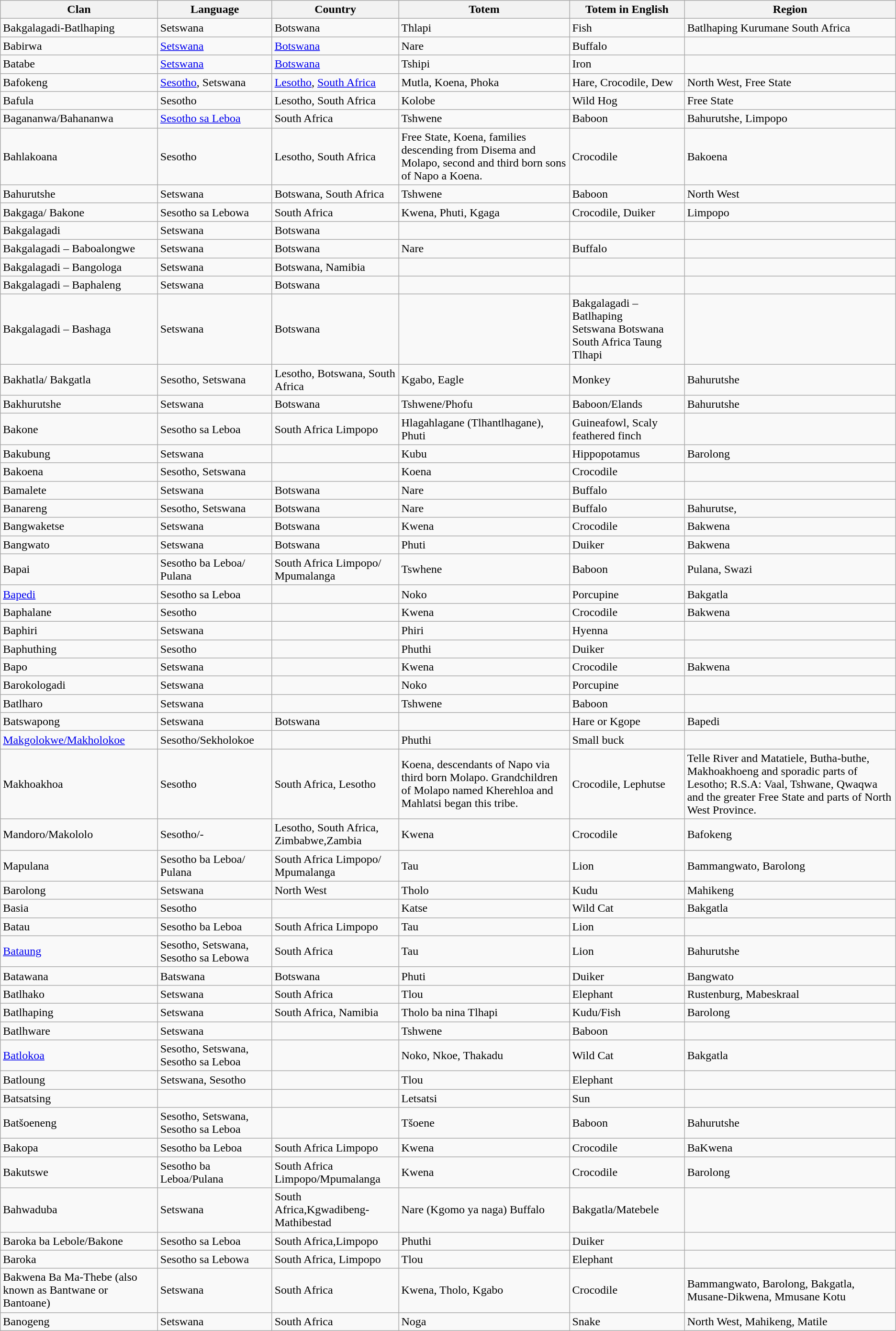<table class="wikitable sortable" border="1">
<tr>
<th>Clan</th>
<th>Language</th>
<th>Country</th>
<th>Totem</th>
<th>Totem in English</th>
<th>Region</th>
</tr>
<tr>
<td>Bakgalagadi-Batlhaping</td>
<td>Setswana</td>
<td>Botswana</td>
<td>Thlapi</td>
<td>Fish</td>
<td>Batlhaping Kurumane South Africa</td>
</tr>
<tr>
<td>Babirwa</td>
<td><a href='#'>Setswana</a></td>
<td><a href='#'>Botswana</a></td>
<td>Nare</td>
<td>Buffalo</td>
<td></td>
</tr>
<tr>
<td>Batabe</td>
<td><a href='#'>Setswana</a></td>
<td><a href='#'>Botswana</a></td>
<td>Tshipi</td>
<td>Iron</td>
<td></td>
</tr>
<tr>
<td>Bafokeng</td>
<td><a href='#'>Sesotho</a>, Setswana</td>
<td><a href='#'>Lesotho</a>, <a href='#'>South Africa</a></td>
<td>Mutla, Koena, Phoka</td>
<td>Hare, Crocodile, Dew</td>
<td>North West, Free State</td>
</tr>
<tr>
<td>Bafula</td>
<td>Sesotho</td>
<td>Lesotho, South Africa</td>
<td>Kolobe</td>
<td>Wild Hog</td>
<td>Free State</td>
</tr>
<tr>
<td>Bagananwa/Bahananwa</td>
<td><a href='#'>Sesotho sa Leboa</a></td>
<td>South Africa</td>
<td>Tshwene</td>
<td>Baboon</td>
<td>Bahurutshe, Limpopo</td>
</tr>
<tr>
<td>Bahlakoana</td>
<td>Sesotho</td>
<td>Lesotho, South Africa</td>
<td>Free State, Koena, families descending from Disema and Molapo, second and third born sons of Napo a Koena.</td>
<td>Crocodile</td>
<td>Bakoena</td>
</tr>
<tr>
<td>Bahurutshe</td>
<td>Setswana</td>
<td>Botswana, South Africa</td>
<td>Tshwene</td>
<td>Baboon</td>
<td>North West</td>
</tr>
<tr>
<td>Bakgaga/ Bakone</td>
<td>Sesotho sa Lebowa</td>
<td>South Africa</td>
<td>Kwena, Phuti, Kgaga</td>
<td>Crocodile, Duiker</td>
<td>Limpopo</td>
</tr>
<tr>
<td>Bakgalagadi</td>
<td>Setswana</td>
<td>Botswana</td>
<td></td>
<td></td>
<td></td>
</tr>
<tr>
<td>Bakgalagadi – Baboalongwe</td>
<td>Setswana</td>
<td>Botswana</td>
<td>Nare</td>
<td>Buffalo</td>
<td></td>
</tr>
<tr>
<td>Bakgalagadi – Bangologa</td>
<td>Setswana</td>
<td>Botswana, Namibia</td>
<td></td>
<td></td>
<td></td>
</tr>
<tr>
<td>Bakgalagadi – Baphaleng</td>
<td>Setswana</td>
<td>Botswana</td>
<td></td>
<td></td>
<td></td>
</tr>
<tr>
<td>Bakgalagadi – Bashaga</td>
<td>Setswana</td>
<td>Botswana</td>
<td></td>
<td>Bakgalagadi – Batlhaping<br>Setswana
Botswana 
South Africa Taung 
Tlhapi</td>
<td></td>
</tr>
<tr>
<td>Bakhatla/ Bakgatla</td>
<td>Sesotho, Setswana</td>
<td>Lesotho, Botswana, South Africa</td>
<td>Kgabo, Eagle</td>
<td>Monkey</td>
<td>Bahurutshe</td>
</tr>
<tr>
<td>Bakhurutshe</td>
<td>Setswana</td>
<td>Botswana</td>
<td>Tshwene/Phofu</td>
<td>Baboon/Elands</td>
<td>Bahurutshe</td>
</tr>
<tr>
<td>Bakone</td>
<td>Sesotho sa Leboa</td>
<td>South Africa Limpopo</td>
<td>Hlagahlagane (Tlhantlhagane), Phuti</td>
<td>Guineafowl, Scaly feathered finch</td>
<td></td>
</tr>
<tr>
<td>Bakubung</td>
<td>Setswana</td>
<td></td>
<td>Kubu</td>
<td>Hippopotamus</td>
<td>Barolong</td>
</tr>
<tr>
<td>Bakoena</td>
<td>Sesotho, Setswana</td>
<td></td>
<td>Koena</td>
<td>Crocodile</td>
<td></td>
</tr>
<tr>
<td>Bamalete</td>
<td>Setswana</td>
<td>Botswana</td>
<td>Nare</td>
<td>Buffalo</td>
<td></td>
</tr>
<tr>
<td>Banareng</td>
<td>Sesotho, Setswana</td>
<td>Botswana</td>
<td>Nare</td>
<td>Buffalo</td>
<td>Bahurutse,</td>
</tr>
<tr>
<td>Bangwaketse</td>
<td>Setswana</td>
<td>Botswana</td>
<td>Kwena</td>
<td>Crocodile</td>
<td>Bakwena</td>
</tr>
<tr>
<td>Bangwato</td>
<td>Setswana</td>
<td>Botswana</td>
<td>Phuti</td>
<td>Duiker</td>
<td>Bakwena</td>
</tr>
<tr>
<td>Bapai</td>
<td>Sesotho ba Leboa/ Pulana</td>
<td>South Africa Limpopo/ Mpumalanga</td>
<td>Tswhene</td>
<td>Baboon</td>
<td>Pulana, Swazi</td>
</tr>
<tr>
<td><a href='#'>Bapedi</a></td>
<td>Sesotho sa Leboa</td>
<td></td>
<td>Noko</td>
<td>Porcupine</td>
<td>Bakgatla</td>
</tr>
<tr>
<td>Baphalane</td>
<td>Sesotho</td>
<td></td>
<td>Kwena</td>
<td>Crocodile</td>
<td>Bakwena</td>
</tr>
<tr>
<td>Baphiri</td>
<td>Setswana</td>
<td></td>
<td>Phiri</td>
<td>Hyenna</td>
<td></td>
</tr>
<tr>
<td>Baphuthing</td>
<td>Sesotho</td>
<td></td>
<td>Phuthi</td>
<td>Duiker</td>
<td></td>
</tr>
<tr>
<td>Bapo</td>
<td>Setswana</td>
<td></td>
<td>Kwena</td>
<td>Crocodile</td>
<td>Bakwena</td>
</tr>
<tr>
<td>Barokologadi</td>
<td>Setswana</td>
<td></td>
<td>Noko</td>
<td>Porcupine</td>
<td></td>
</tr>
<tr>
<td>Batlharo</td>
<td>Setswana</td>
<td></td>
<td>Tshwene</td>
<td>Baboon</td>
<td></td>
</tr>
<tr>
<td>Batswapong</td>
<td>Setswana</td>
<td>Botswana</td>
<td></td>
<td>Hare or Kgope</td>
<td>Bapedi</td>
</tr>
<tr>
<td><a href='#'>Makgolokwe/Makholokoe</a></td>
<td>Sesotho/Sekholokoe</td>
<td></td>
<td>Phuthi</td>
<td>Small buck</td>
<td></td>
</tr>
<tr>
<td>Makhoakhoa</td>
<td>Sesotho</td>
<td>South Africa, Lesotho</td>
<td>Koena, descendants of Napo via third born Molapo. Grandchildren of Molapo named Kherehloa and Mahlatsi began this tribe.</td>
<td>Crocodile, Lephutse</td>
<td>Telle River and Matatiele, Butha-buthe, Makhoakhoeng and sporadic parts of Lesotho; R.S.A: Vaal, Tshwane, Qwaqwa and the greater Free State and parts of North West Province.</td>
</tr>
<tr>
<td>Mandoro/Makololo</td>
<td>Sesotho/-</td>
<td>Lesotho, South Africa, Zimbabwe,Zambia</td>
<td>Kwena</td>
<td>Crocodile</td>
<td>Bafokeng</td>
</tr>
<tr>
<td>Mapulana</td>
<td>Sesotho ba Leboa/ Pulana</td>
<td>South Africa Limpopo/ Mpumalanga</td>
<td>Tau</td>
<td>Lion</td>
<td>Bammangwato, Barolong</td>
</tr>
<tr>
<td>Barolong</td>
<td>Setswana</td>
<td>North West</td>
<td>Tholo</td>
<td>Kudu</td>
<td>Mahikeng</td>
</tr>
<tr>
<td>Basia</td>
<td>Sesotho</td>
<td></td>
<td>Katse</td>
<td>Wild Cat</td>
<td>Bakgatla</td>
</tr>
<tr>
<td>Batau</td>
<td>Sesotho ba Leboa</td>
<td>South Africa Limpopo</td>
<td>Tau</td>
<td>Lion</td>
<td></td>
</tr>
<tr>
<td><a href='#'>Bataung</a></td>
<td>Sesotho, Setswana, Sesotho sa Lebowa</td>
<td>South Africa</td>
<td>Tau</td>
<td>Lion</td>
<td>Bahurutshe</td>
</tr>
<tr>
<td>Batawana</td>
<td>Batswana</td>
<td>Botswana</td>
<td>Phuti</td>
<td>Duiker</td>
<td>Bangwato</td>
</tr>
<tr>
<td>Batlhako</td>
<td>Setswana</td>
<td>South Africa</td>
<td>Tlou</td>
<td>Elephant</td>
<td>Rustenburg, Mabeskraal</td>
</tr>
<tr>
<td>Batlhaping</td>
<td>Setswana</td>
<td>South Africa, Namibia</td>
<td>Tholo ba nina Tlhapi</td>
<td>Kudu/Fish</td>
<td>Barolong</td>
</tr>
<tr>
<td>Batlhware</td>
<td>Setswana</td>
<td></td>
<td>Tshwene</td>
<td>Baboon</td>
<td></td>
</tr>
<tr>
<td><a href='#'>Batlokoa</a></td>
<td>Sesotho, Setswana, Sesotho sa Leboa</td>
<td></td>
<td>Noko, Nkoe, Thakadu</td>
<td>Wild Cat</td>
<td>Bakgatla</td>
</tr>
<tr>
<td>Batloung</td>
<td>Setswana, Sesotho</td>
<td></td>
<td>Tlou</td>
<td>Elephant</td>
<td></td>
</tr>
<tr>
<td>Batsatsing</td>
<td></td>
<td></td>
<td>Letsatsi</td>
<td>Sun</td>
<td></td>
</tr>
<tr>
<td>Batšoeneng</td>
<td>Sesotho, Setswana, Sesotho sa Leboa</td>
<td></td>
<td>Tšoene</td>
<td>Baboon</td>
<td>Bahurutshe</td>
</tr>
<tr>
<td>Bakopa</td>
<td>Sesotho ba Leboa</td>
<td>South Africa Limpopo</td>
<td>Kwena</td>
<td>Crocodile</td>
<td>BaKwena</td>
</tr>
<tr>
<td>Bakutswe</td>
<td>Sesotho ba Leboa/Pulana</td>
<td>South Africa Limpopo/Mpumalanga</td>
<td>Kwena</td>
<td>Crocodile</td>
<td>Barolong</td>
</tr>
<tr>
<td>Bahwaduba</td>
<td>Setswana</td>
<td>South Africa,Kgwadibeng-Mathibestad</td>
<td>Nare (Kgomo ya naga) Buffalo</td>
<td>Bakgatla/Matebele</td>
<td></td>
</tr>
<tr>
<td>Baroka ba Lebole/Bakone</td>
<td>Sesotho sa Leboa</td>
<td>South Africa,Limpopo</td>
<td>Phuthi</td>
<td>Duiker</td>
<td></td>
</tr>
<tr>
<td>Baroka</td>
<td>Sesotho sa Lebowa</td>
<td>South Africa, Limpopo</td>
<td>Tlou</td>
<td>Elephant</td>
<td></td>
</tr>
<tr>
<td>Bakwena Ba Ma-Thebe (also known as Bantwane or Bantoane)</td>
<td>Setswana</td>
<td>South Africa</td>
<td>Kwena, Tholo, Kgabo</td>
<td>Crocodile</td>
<td>Bammangwato, Barolong, Bakgatla, Musane-Dikwena, Mmusane Kotu</td>
</tr>
<tr>
<td>Banogeng</td>
<td>Setswana</td>
<td>South Africa</td>
<td>Noga</td>
<td>Snake</td>
<td>North West, Mahikeng, Matile</td>
</tr>
</table>
